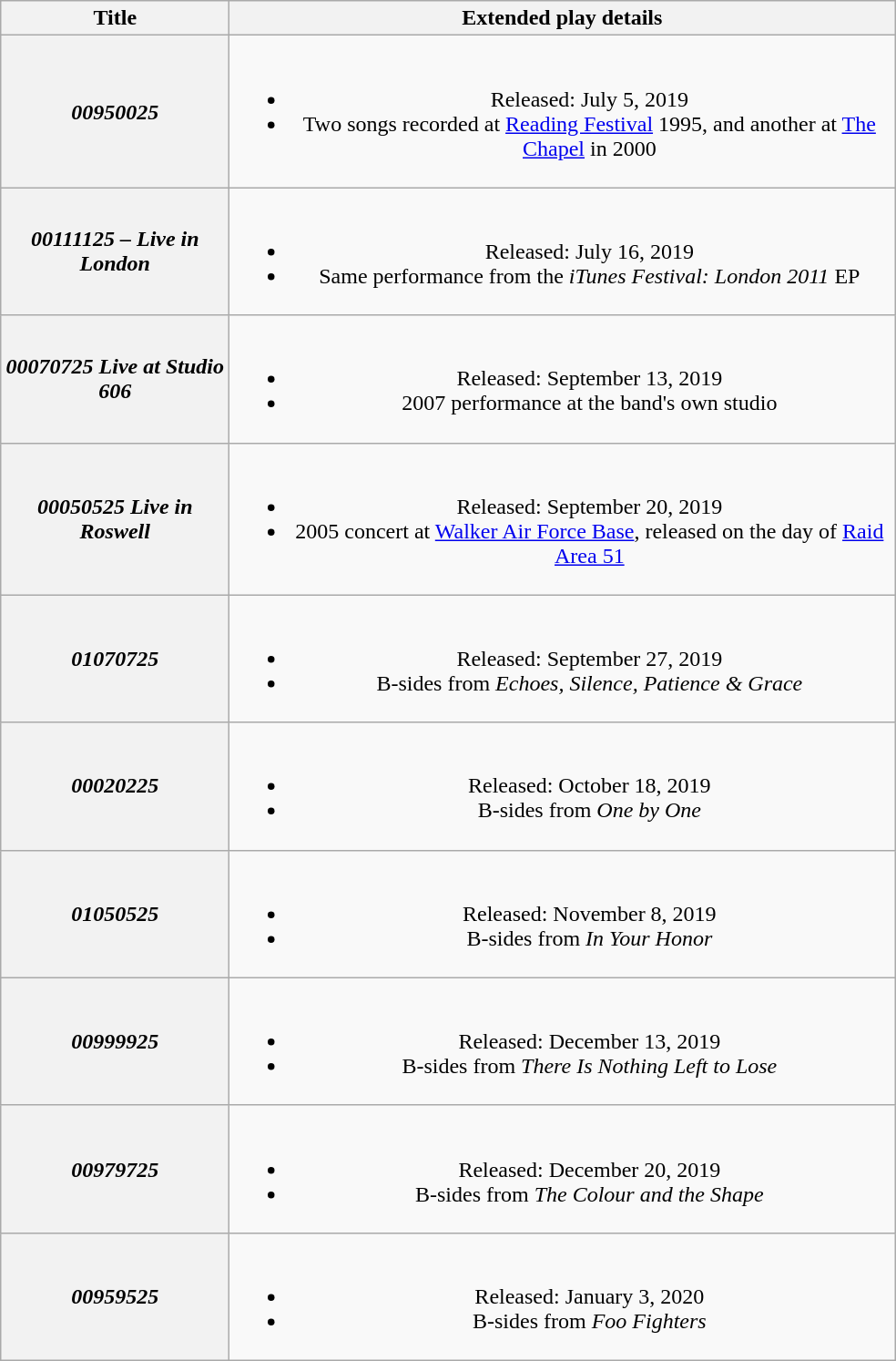<table class="wikitable plainrowheaders" style="text-align:center;">
<tr>
<th scope="col" style="width:10em;">Title</th>
<th scope="col" style="width:30em;">Extended play details</th>
</tr>
<tr>
<th scope="row"><em>00950025</em></th>
<td><br><ul><li>Released: July 5, 2019</li><li>Two songs recorded at <a href='#'>Reading Festival</a> 1995, and another at <a href='#'>The Chapel</a> in 2000</li></ul></td>
</tr>
<tr>
<th scope="row"><em>00111125 – Live in London</em></th>
<td><br><ul><li>Released: July 16, 2019</li><li>Same performance from the <em>iTunes Festival: London 2011</em> EP</li></ul></td>
</tr>
<tr>
<th scope="row"><em>00070725 Live at Studio 606</em></th>
<td><br><ul><li>Released: September 13, 2019</li><li>2007 performance at the band's own studio</li></ul></td>
</tr>
<tr>
<th scope="row"><em>00050525 Live in Roswell</em></th>
<td><br><ul><li>Released: September 20, 2019</li><li>2005 concert at <a href='#'>Walker Air Force Base</a>, released on the day of <a href='#'>Raid Area 51</a></li></ul></td>
</tr>
<tr>
<th scope="row"><em>01070725</em></th>
<td><br><ul><li>Released: September 27, 2019</li><li>B-sides from <em>Echoes, Silence, Patience & Grace</em></li></ul></td>
</tr>
<tr>
<th scope="row"><em>00020225</em></th>
<td><br><ul><li>Released: October 18, 2019</li><li>B-sides from <em>One by One</em></li></ul></td>
</tr>
<tr>
<th scope="row"><em>01050525</em></th>
<td><br><ul><li>Released: November 8, 2019</li><li>B-sides from <em>In Your Honor</em></li></ul></td>
</tr>
<tr>
<th scope="row"><em>00999925</em></th>
<td><br><ul><li>Released: December 13, 2019</li><li>B-sides from <em>There Is Nothing Left to Lose</em></li></ul></td>
</tr>
<tr>
<th scope="row"><em>00979725</em></th>
<td><br><ul><li>Released: December 20, 2019</li><li>B-sides from <em>The Colour and the Shape</em></li></ul></td>
</tr>
<tr>
<th scope="row"><em>00959525</em></th>
<td><br><ul><li>Released: January 3, 2020</li><li>B-sides from <em>Foo Fighters</em></li></ul></td>
</tr>
</table>
